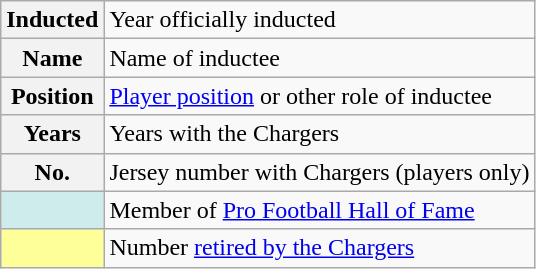<table class="wikitable">
<tr>
<th scope="row">Inducted</th>
<td>Year officially inducted</td>
</tr>
<tr>
<th scope="row">Name</th>
<td>Name of inductee</td>
</tr>
<tr>
<th scope="row">Position</th>
<td><a href='#'>Player position</a> or other role of inductee</td>
</tr>
<tr>
<th scope="row">Years</th>
<td>Years with the Chargers</td>
</tr>
<tr>
<th scope="row">No.</th>
<td>Jersey number with Chargers (players only)</td>
</tr>
<tr>
<td style="background:#CFECEC;"></td>
<td>Member of <a href='#'>Pro Football Hall of Fame</a></td>
</tr>
<tr>
<td style="background:#ff9;"></td>
<td>Number <a href='#'>retired by the Chargers</a></td>
</tr>
</table>
